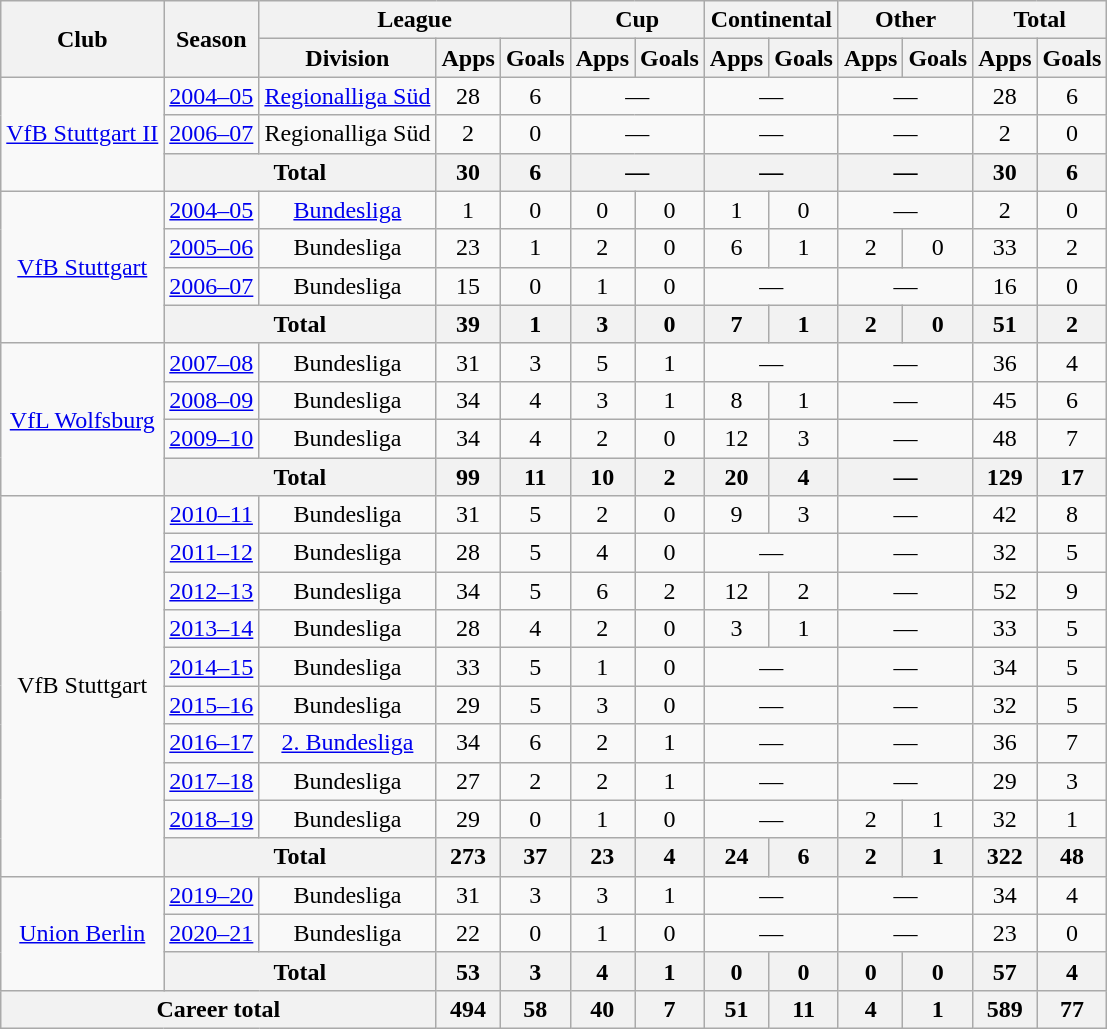<table class="wikitable" style="text-align:center">
<tr>
<th rowspan="2">Club</th>
<th rowspan="2">Season</th>
<th colspan="3">League</th>
<th colspan="2">Cup</th>
<th colspan="2">Continental</th>
<th colspan="2">Other</th>
<th colspan="2">Total</th>
</tr>
<tr>
<th>Division</th>
<th>Apps</th>
<th>Goals</th>
<th>Apps</th>
<th>Goals</th>
<th>Apps</th>
<th>Goals</th>
<th>Apps</th>
<th>Goals</th>
<th>Apps</th>
<th>Goals</th>
</tr>
<tr>
<td rowspan="3"><a href='#'>VfB Stuttgart II</a></td>
<td><a href='#'>2004–05</a></td>
<td><a href='#'>Regionalliga Süd</a></td>
<td>28</td>
<td>6</td>
<td colspan="2">—</td>
<td colspan="2">—</td>
<td colspan="2">—</td>
<td>28</td>
<td>6</td>
</tr>
<tr>
<td><a href='#'>2006–07</a></td>
<td>Regionalliga Süd</td>
<td>2</td>
<td>0</td>
<td colspan="2">—</td>
<td colspan="2">—</td>
<td colspan="2">—</td>
<td>2</td>
<td>0</td>
</tr>
<tr>
<th colspan="2">Total</th>
<th>30</th>
<th>6</th>
<th colspan="2">—</th>
<th colspan="2">—</th>
<th colspan="2">—</th>
<th>30</th>
<th>6</th>
</tr>
<tr>
<td rowspan="4"><a href='#'>VfB Stuttgart</a></td>
<td><a href='#'>2004–05</a></td>
<td><a href='#'>Bundesliga</a></td>
<td>1</td>
<td>0</td>
<td>0</td>
<td>0</td>
<td>1</td>
<td>0</td>
<td colspan="2">—</td>
<td>2</td>
<td>0</td>
</tr>
<tr>
<td><a href='#'>2005–06</a></td>
<td>Bundesliga</td>
<td>23</td>
<td>1</td>
<td>2</td>
<td>0</td>
<td>6</td>
<td>1</td>
<td>2</td>
<td>0</td>
<td>33</td>
<td>2</td>
</tr>
<tr>
<td><a href='#'>2006–07</a></td>
<td>Bundesliga</td>
<td>15</td>
<td>0</td>
<td>1</td>
<td>0</td>
<td colspan="2">—</td>
<td colspan="2">—</td>
<td>16</td>
<td>0</td>
</tr>
<tr>
<th colspan="2">Total</th>
<th>39</th>
<th>1</th>
<th>3</th>
<th>0</th>
<th>7</th>
<th>1</th>
<th>2</th>
<th>0</th>
<th>51</th>
<th>2</th>
</tr>
<tr>
<td rowspan="4"><a href='#'>VfL Wolfsburg</a></td>
<td><a href='#'>2007–08</a></td>
<td>Bundesliga</td>
<td>31</td>
<td>3</td>
<td>5</td>
<td>1</td>
<td colspan="2">—</td>
<td colspan="2">—</td>
<td>36</td>
<td>4</td>
</tr>
<tr>
<td><a href='#'>2008–09</a></td>
<td>Bundesliga</td>
<td>34</td>
<td>4</td>
<td>3</td>
<td>1</td>
<td>8</td>
<td>1</td>
<td colspan="2">—</td>
<td>45</td>
<td>6</td>
</tr>
<tr>
<td><a href='#'>2009–10</a></td>
<td>Bundesliga</td>
<td>34</td>
<td>4</td>
<td>2</td>
<td>0</td>
<td>12</td>
<td>3</td>
<td colspan="2">—</td>
<td>48</td>
<td>7</td>
</tr>
<tr>
<th colspan="2">Total</th>
<th>99</th>
<th>11</th>
<th>10</th>
<th>2</th>
<th>20</th>
<th>4</th>
<th colspan="2">—</th>
<th>129</th>
<th>17</th>
</tr>
<tr>
<td rowspan="10">VfB Stuttgart</td>
<td><a href='#'>2010–11</a></td>
<td>Bundesliga</td>
<td>31</td>
<td>5</td>
<td>2</td>
<td>0</td>
<td>9</td>
<td>3</td>
<td colspan="2">—</td>
<td>42</td>
<td>8</td>
</tr>
<tr>
<td><a href='#'>2011–12</a></td>
<td>Bundesliga</td>
<td>28</td>
<td>5</td>
<td>4</td>
<td>0</td>
<td colspan="2">—</td>
<td colspan="2">—</td>
<td>32</td>
<td>5</td>
</tr>
<tr>
<td><a href='#'>2012–13</a></td>
<td>Bundesliga</td>
<td>34</td>
<td>5</td>
<td>6</td>
<td>2</td>
<td>12</td>
<td>2</td>
<td colspan="2">—</td>
<td>52</td>
<td>9</td>
</tr>
<tr>
<td><a href='#'>2013–14</a></td>
<td>Bundesliga</td>
<td>28</td>
<td>4</td>
<td>2</td>
<td>0</td>
<td>3</td>
<td>1</td>
<td colspan="2">—</td>
<td>33</td>
<td>5</td>
</tr>
<tr>
<td><a href='#'>2014–15</a></td>
<td>Bundesliga</td>
<td>33</td>
<td>5</td>
<td>1</td>
<td>0</td>
<td colspan="2">—</td>
<td colspan="2">—</td>
<td>34</td>
<td>5</td>
</tr>
<tr>
<td><a href='#'>2015–16</a></td>
<td>Bundesliga</td>
<td>29</td>
<td>5</td>
<td>3</td>
<td>0</td>
<td colspan="2">—</td>
<td colspan="2">—</td>
<td>32</td>
<td>5</td>
</tr>
<tr>
<td><a href='#'>2016–17</a></td>
<td><a href='#'>2. Bundesliga</a></td>
<td>34</td>
<td>6</td>
<td>2</td>
<td>1</td>
<td colspan="2">—</td>
<td colspan="2">—</td>
<td>36</td>
<td>7</td>
</tr>
<tr>
<td><a href='#'>2017–18</a></td>
<td>Bundesliga</td>
<td>27</td>
<td>2</td>
<td>2</td>
<td>1</td>
<td colspan="2">—</td>
<td colspan="2">—</td>
<td>29</td>
<td>3</td>
</tr>
<tr>
<td><a href='#'>2018–19</a></td>
<td>Bundesliga</td>
<td>29</td>
<td>0</td>
<td>1</td>
<td>0</td>
<td colspan="2">—</td>
<td>2</td>
<td>1</td>
<td>32</td>
<td>1</td>
</tr>
<tr>
<th colspan="2">Total</th>
<th>273</th>
<th>37</th>
<th>23</th>
<th>4</th>
<th>24</th>
<th>6</th>
<th>2</th>
<th>1</th>
<th>322</th>
<th>48</th>
</tr>
<tr>
<td rowspan="3"><a href='#'>Union Berlin</a></td>
<td><a href='#'>2019–20</a></td>
<td>Bundesliga</td>
<td>31</td>
<td>3</td>
<td>3</td>
<td>1</td>
<td colspan="2">—</td>
<td colspan="2">—</td>
<td>34</td>
<td>4</td>
</tr>
<tr>
<td><a href='#'>2020–21</a></td>
<td>Bundesliga</td>
<td>22</td>
<td>0</td>
<td>1</td>
<td>0</td>
<td colspan="2">—</td>
<td colspan="2">—</td>
<td>23</td>
<td>0</td>
</tr>
<tr>
<th colspan="2">Total</th>
<th>53</th>
<th>3</th>
<th>4</th>
<th>1</th>
<th>0</th>
<th>0</th>
<th>0</th>
<th>0</th>
<th>57</th>
<th>4</th>
</tr>
<tr>
<th colspan="3">Career total</th>
<th>494</th>
<th>58</th>
<th>40</th>
<th>7</th>
<th>51</th>
<th>11</th>
<th>4</th>
<th>1</th>
<th>589</th>
<th>77</th>
</tr>
</table>
